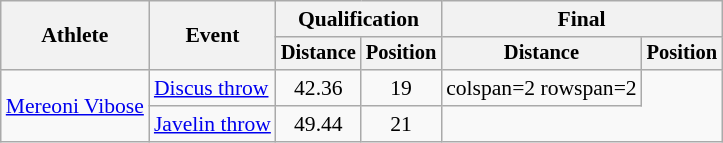<table class=wikitable style=font-size:90%>
<tr>
<th rowspan=2>Athlete</th>
<th rowspan=2>Event</th>
<th colspan=2>Qualification</th>
<th colspan=2>Final</th>
</tr>
<tr style=font-size:95%>
<th>Distance</th>
<th>Position</th>
<th>Distance</th>
<th>Position</th>
</tr>
<tr align=center>
<td align=left rowspan=2><a href='#'>Mereoni Vibose</a></td>
<td align=left><a href='#'>Discus throw</a></td>
<td>42.36</td>
<td>19</td>
<td>colspan=2 rowspan=2 </td>
</tr>
<tr align=center>
<td align=left><a href='#'>Javelin throw</a></td>
<td>49.44</td>
<td>21</td>
</tr>
</table>
